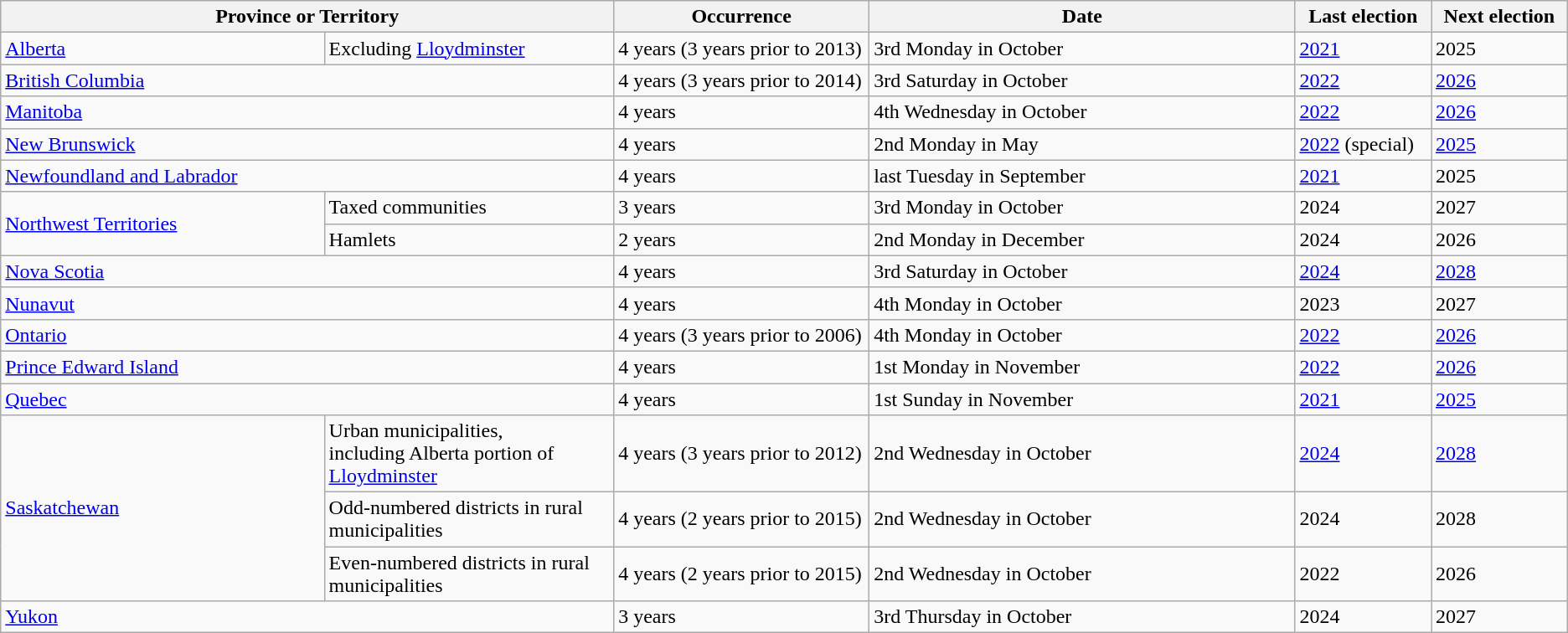<table class="wikitable">
<tr>
<th colspan="2">Province or Territory</th>
<th width="15%">Occurrence</th>
<th width="25%">Date</th>
<th width="8%">Last election</th>
<th width="8%">Next election</th>
</tr>
<tr>
<td width="19%"><a href='#'>Alberta</a></td>
<td width="17%">Excluding <a href='#'>Lloydminster</a></td>
<td>4 years (3 years prior to 2013)</td>
<td>3rd Monday in October</td>
<td><a href='#'>2021</a></td>
<td>2025</td>
</tr>
<tr>
<td colspan="2"><a href='#'>British Columbia</a></td>
<td>4 years (3 years prior to 2014)</td>
<td>3rd Saturday in October</td>
<td><a href='#'>2022</a></td>
<td><a href='#'>2026</a></td>
</tr>
<tr>
<td colspan="2"><a href='#'>Manitoba</a></td>
<td>4 years</td>
<td>4th Wednesday in October</td>
<td><a href='#'>2022</a></td>
<td><a href='#'>2026</a></td>
</tr>
<tr>
<td colspan="2"><a href='#'>New Brunswick</a></td>
<td>4 years</td>
<td>2nd Monday in May</td>
<td><a href='#'>2022</a> (special)</td>
<td><a href='#'>2025</a></td>
</tr>
<tr>
<td colspan="2"><a href='#'>Newfoundland and Labrador</a></td>
<td>4 years</td>
<td>last Tuesday in September</td>
<td><a href='#'>2021</a></td>
<td>2025</td>
</tr>
<tr>
<td rowspan="2"><a href='#'>Northwest Territories</a></td>
<td>Taxed communities</td>
<td>3 years</td>
<td>3rd Monday in October</td>
<td>2024</td>
<td>2027</td>
</tr>
<tr>
<td>Hamlets</td>
<td>2 years</td>
<td>2nd Monday in December</td>
<td>2024</td>
<td>2026</td>
</tr>
<tr>
<td colspan="2"><a href='#'>Nova Scotia</a></td>
<td>4 years</td>
<td>3rd Saturday in October</td>
<td><a href='#'>2024</a></td>
<td><a href='#'>2028</a></td>
</tr>
<tr>
<td colspan="2"><a href='#'>Nunavut</a></td>
<td>4 years</td>
<td>4th Monday in October</td>
<td>2023</td>
<td>2027</td>
</tr>
<tr>
<td colspan="2"><a href='#'>Ontario</a></td>
<td>4 years (3 years prior to 2006)</td>
<td>4th Monday in October</td>
<td><a href='#'>2022</a></td>
<td><a href='#'>2026</a></td>
</tr>
<tr>
<td colspan="2"><a href='#'>Prince Edward Island</a></td>
<td>4 years</td>
<td>1st Monday in November</td>
<td><a href='#'>2022</a></td>
<td><a href='#'>2026</a></td>
</tr>
<tr>
<td colspan="2"><a href='#'>Quebec</a></td>
<td>4 years</td>
<td>1st Sunday in November</td>
<td><a href='#'>2021</a></td>
<td><a href='#'>2025</a></td>
</tr>
<tr>
<td rowspan="3"><a href='#'>Saskatchewan</a></td>
<td>Urban municipalities,<br>including Alberta portion of <a href='#'>Lloydminster</a></td>
<td>4 years (3 years prior to 2012)</td>
<td>2nd Wednesday in October</td>
<td><a href='#'>2024</a></td>
<td><a href='#'>2028</a></td>
</tr>
<tr>
<td>Odd-numbered districts in rural municipalities</td>
<td>4 years (2 years prior to 2015)</td>
<td>2nd Wednesday in October</td>
<td>2024</td>
<td>2028</td>
</tr>
<tr>
<td>Even-numbered districts in rural municipalities</td>
<td>4 years (2 years prior to 2015)</td>
<td>2nd Wednesday in October</td>
<td>2022</td>
<td>2026</td>
</tr>
<tr>
<td colspan="2"><a href='#'>Yukon</a></td>
<td>3 years</td>
<td>3rd Thursday in October</td>
<td>2024</td>
<td>2027</td>
</tr>
</table>
